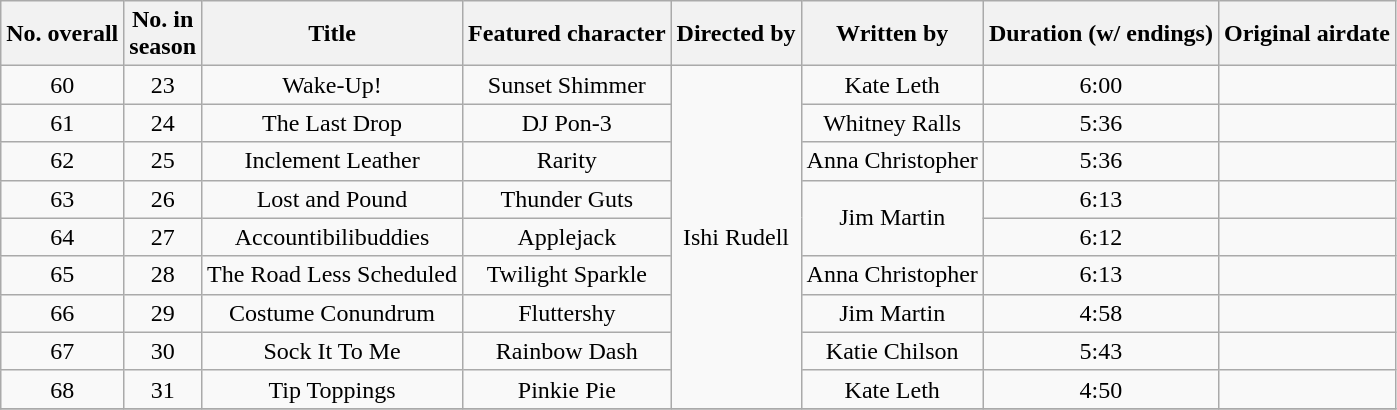<table class="wikitable sortable" style="text-align: center">
<tr>
<th>No. overall</th>
<th>No. in<br>season</th>
<th>Title</th>
<th>Featured character</th>
<th>Directed by</th>
<th>Written by</th>
<th>Duration (w/ endings)</th>
<th>Original airdate</th>
</tr>
<tr>
<td>60</td>
<td>23</td>
<td>Wake-Up!</td>
<td>Sunset Shimmer</td>
<td rowspan=9>Ishi Rudell</td>
<td>Kate Leth</td>
<td>6:00</td>
<td></td>
</tr>
<tr>
<td>61</td>
<td>24</td>
<td>The Last Drop</td>
<td>DJ Pon-3</td>
<td>Whitney Ralls</td>
<td>5:36</td>
<td></td>
</tr>
<tr>
<td>62</td>
<td>25</td>
<td>Inclement Leather</td>
<td>Rarity</td>
<td>Anna Christopher</td>
<td>5:36</td>
<td></td>
</tr>
<tr>
<td>63</td>
<td>26</td>
<td>Lost and Pound</td>
<td>Thunder Guts</td>
<td rowspan="2">Jim Martin</td>
<td>6:13</td>
<td></td>
</tr>
<tr>
<td>64</td>
<td>27</td>
<td>Accountibilibuddies</td>
<td>Applejack</td>
<td>6:12</td>
<td></td>
</tr>
<tr>
<td>65</td>
<td>28</td>
<td>The Road Less Scheduled</td>
<td>Twilight Sparkle</td>
<td>Anna Christopher</td>
<td>6:13</td>
<td></td>
</tr>
<tr>
<td>66</td>
<td>29</td>
<td>Costume Conundrum</td>
<td>Fluttershy</td>
<td>Jim Martin</td>
<td>4:58</td>
<td></td>
</tr>
<tr>
<td>67</td>
<td>30</td>
<td>Sock It To Me</td>
<td>Rainbow Dash</td>
<td>Katie Chilson</td>
<td>5:43</td>
<td></td>
</tr>
<tr>
<td>68</td>
<td>31</td>
<td>Tip Toppings</td>
<td>Pinkie Pie</td>
<td>Kate Leth</td>
<td>4:50</td>
<td></td>
</tr>
<tr>
</tr>
</table>
